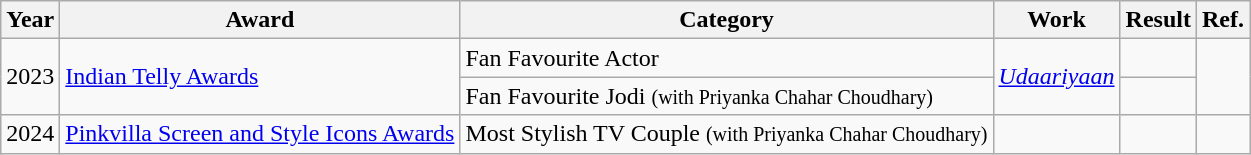<table class="wikitable plainrowheaders">
<tr>
<th scope="col">Year</th>
<th scope="col">Award</th>
<th scope="col">Category</th>
<th scope="col">Work</th>
<th scope="col">Result</th>
<th scope="col" class="unsortable">Ref.</th>
</tr>
<tr>
<td rowspan=2>2023</td>
<td rowspan=2><a href='#'>Indian Telly Awards</a></td>
<td>Fan Favourite Actor</td>
<td rowspan=2><em><a href='#'>Udaariyaan</a></em></td>
<td></td>
<td rowspan=2></td>
</tr>
<tr>
<td>Fan Favourite Jodi <small>(with Priyanka Chahar Choudhary)</small></td>
<td></td>
</tr>
<tr>
<td>2024</td>
<td><a href='#'>Pinkvilla Screen and Style Icons Awards</a></td>
<td>Most Stylish TV Couple <small>(with Priyanka Chahar Choudhary)</small></td>
<td></td>
<td></td>
<td></td>
</tr>
</table>
